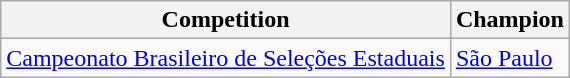<table class="wikitable">
<tr>
<th>Competition</th>
<th>Champion</th>
</tr>
<tr>
<td><a href='#'>Campeonato Brasileiro de Seleções Estaduais</a></td>
<td><a href='#'>São Paulo</a></td>
</tr>
</table>
